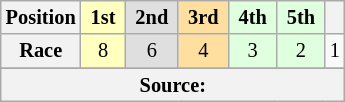<table class="wikitable" style="font-size: 85%; text-align:center">
<tr>
<th>Position</th>
<th style="background-color:#ffffbf"> 1st </th>
<th style="background-color:#dfdfdf"> 2nd </th>
<th style="background-color:#ffdf9f"> 3rd </th>
<th style="background-color:#dfffdf"> 4th </th>
<th style="background-color:#dfffdf"> 5th </th>
<th><a href='#'></a></th>
</tr>
<tr>
<th>Race</th>
<td style="background-color:#ffffbf">8</td>
<td style="background-color:#dfdfdf">6</td>
<td style="background-color:#ffdf9f">4</td>
<td style="background-color:#dfffdf">3</td>
<td style="background-color:#dfffdf">2</td>
<td>1</td>
</tr>
<tr>
</tr>
<tr class="sortbottom">
<th colspan="7">Source:</th>
</tr>
</table>
